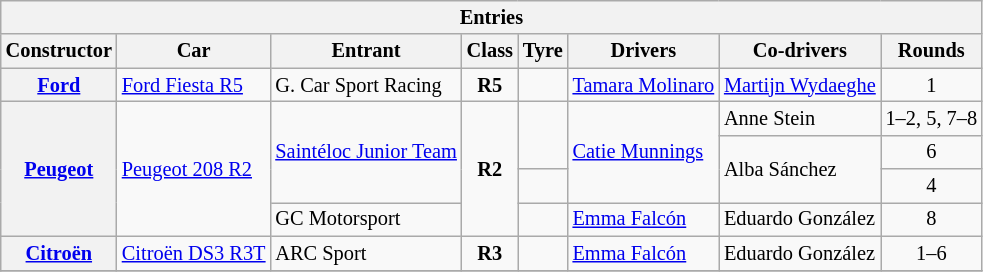<table class="wikitable" style="font-size:85%">
<tr>
<th colspan="9">Entries</th>
</tr>
<tr>
<th>Constructor</th>
<th>Car</th>
<th>Entrant</th>
<th>Class</th>
<th>Tyre</th>
<th>Drivers</th>
<th>Co-drivers</th>
<th>Rounds</th>
</tr>
<tr>
<th><a href='#'>Ford</a></th>
<td><a href='#'>Ford Fiesta R5</a></td>
<td> G. Car Sport Racing</td>
<td align="center"><strong><span>R5</span></strong></td>
<td align="center"></td>
<td> <a href='#'>Tamara Molinaro</a></td>
<td> <a href='#'>Martijn Wydaeghe</a></td>
<td align="center">1</td>
</tr>
<tr>
<th rowspan="4"><a href='#'>Peugeot</a></th>
<td rowspan="4"><a href='#'>Peugeot 208 R2</a></td>
<td rowspan="3"> <a href='#'>Saintéloc Junior Team</a></td>
<td rowspan="4" align="center"><strong><span>R2</span></strong></td>
<td rowspan="2" align="center"></td>
<td rowspan="3"> <a href='#'>Catie Munnings</a></td>
<td> Anne Stein</td>
<td align="center">1–2, 5, 7–8</td>
</tr>
<tr>
<td rowspan="2"> Alba Sánchez</td>
<td align="center">6</td>
</tr>
<tr>
<td align="center"></td>
<td align="center">4</td>
</tr>
<tr>
<td> GC Motorsport</td>
<td align="center"></td>
<td> <a href='#'>Emma Falcón</a></td>
<td> Eduardo González</td>
<td align="center">8</td>
</tr>
<tr>
<th><a href='#'>Citroën</a></th>
<td><a href='#'>Citroën DS3 R3T</a></td>
<td> ARC Sport</td>
<td align="center"><strong><span>R3</span></strong></td>
<td align="center"></td>
<td> <a href='#'>Emma Falcón</a></td>
<td> Eduardo González</td>
<td align="center">1–6</td>
</tr>
<tr>
</tr>
</table>
